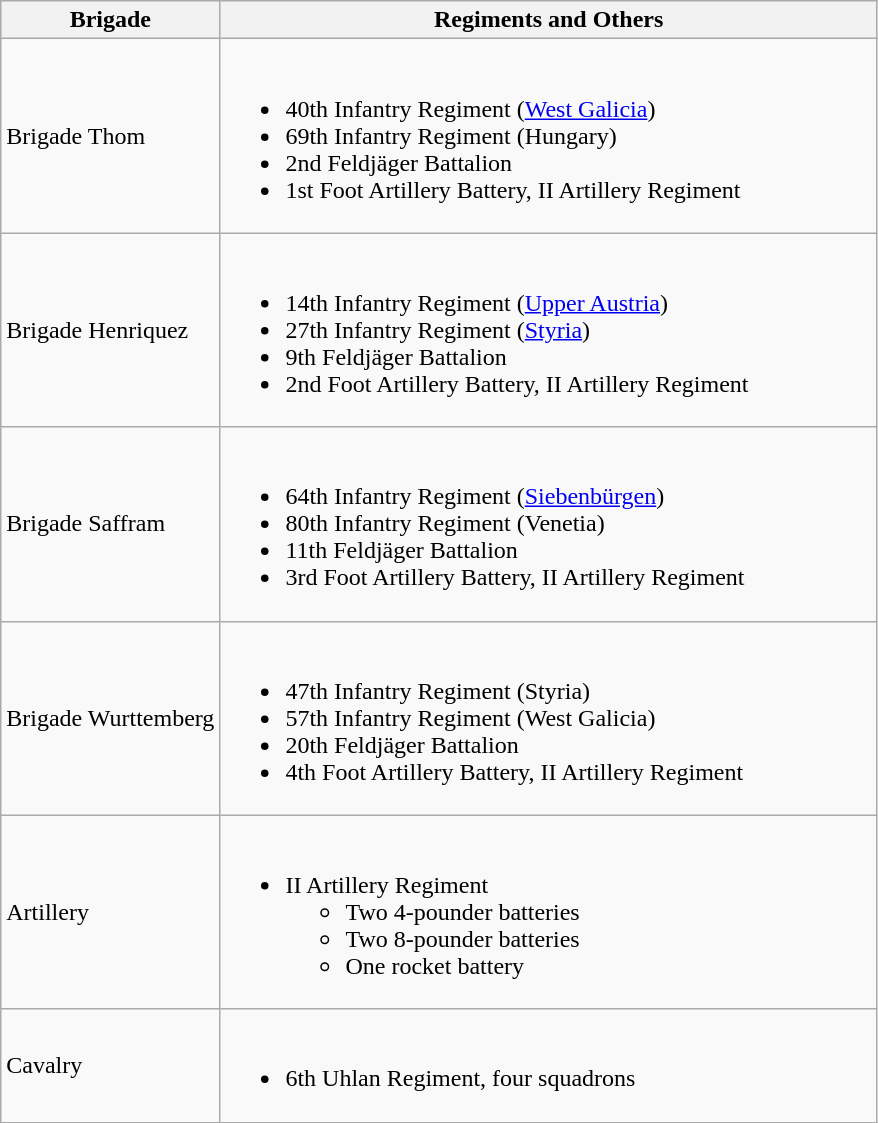<table class="wikitable">
<tr>
<th width=25%>Brigade</th>
<th>Regiments and Others</th>
</tr>
<tr>
<td>Brigade Thom</td>
<td><br><ul><li>40th Infantry Regiment (<a href='#'>West Galicia</a>)</li><li>69th Infantry Regiment (Hungary)</li><li>2nd Feldjäger Battalion</li><li>1st Foot Artillery Battery, II Artillery Regiment</li></ul></td>
</tr>
<tr>
<td>Brigade Henriquez</td>
<td><br><ul><li>14th Infantry Regiment (<a href='#'>Upper Austria</a>)</li><li>27th Infantry Regiment (<a href='#'>Styria</a>)</li><li>9th Feldjäger Battalion</li><li>2nd Foot Artillery Battery, II Artillery Regiment</li></ul></td>
</tr>
<tr>
<td>Brigade Saffram</td>
<td><br><ul><li>64th Infantry Regiment (<a href='#'>Siebenbürgen</a>)</li><li>80th Infantry Regiment (Venetia)</li><li>11th Feldjäger Battalion</li><li>3rd Foot Artillery Battery, II Artillery Regiment</li></ul></td>
</tr>
<tr>
<td>Brigade Wurttemberg</td>
<td><br><ul><li>47th Infantry Regiment (Styria)</li><li>57th Infantry Regiment (West Galicia)</li><li>20th Feldjäger Battalion</li><li>4th Foot Artillery Battery, II Artillery Regiment</li></ul></td>
</tr>
<tr>
<td>Artillery</td>
<td><br><ul><li>II Artillery Regiment<ul><li>Two 4-pounder batteries</li><li>Two 8-pounder batteries</li><li>One rocket battery</li></ul></li></ul></td>
</tr>
<tr>
<td>Cavalry</td>
<td><br><ul><li>6th Uhlan Regiment, four squadrons</li></ul></td>
</tr>
</table>
